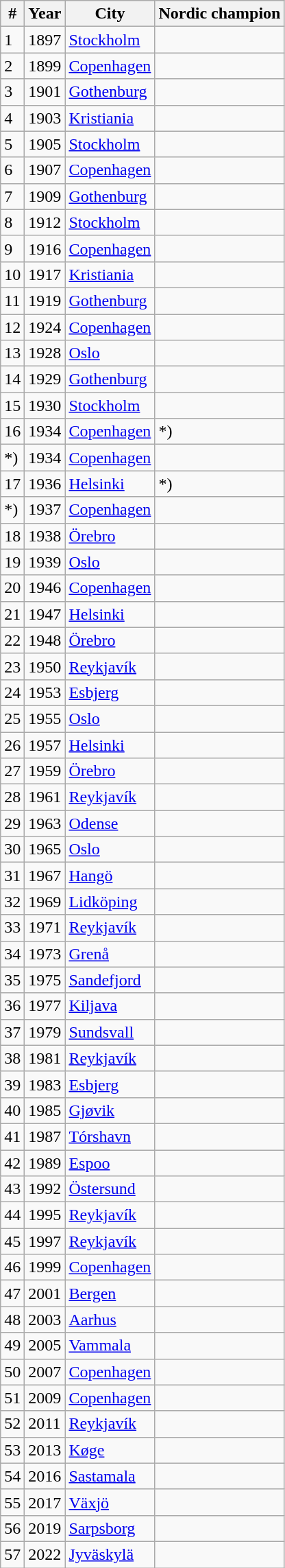<table class="sortable wikitable">
<tr>
<th>#</th>
<th>Year</th>
<th>City</th>
<th>Nordic champion</th>
</tr>
<tr>
<td>1</td>
<td>1897</td>
<td><a href='#'>Stockholm</a></td>
<td></td>
</tr>
<tr>
<td>2</td>
<td>1899</td>
<td><a href='#'>Copenhagen</a></td>
<td></td>
</tr>
<tr>
<td>3</td>
<td>1901</td>
<td><a href='#'>Gothenburg</a></td>
<td></td>
</tr>
<tr>
<td>4</td>
<td>1903</td>
<td><a href='#'>Kristiania</a></td>
<td></td>
</tr>
<tr>
<td>5</td>
<td>1905</td>
<td><a href='#'>Stockholm</a></td>
<td></td>
</tr>
<tr>
<td>6</td>
<td>1907</td>
<td><a href='#'>Copenhagen</a></td>
<td></td>
</tr>
<tr>
<td>7</td>
<td>1909</td>
<td><a href='#'>Gothenburg</a></td>
<td></td>
</tr>
<tr>
<td>8</td>
<td>1912</td>
<td><a href='#'>Stockholm</a></td>
<td></td>
</tr>
<tr>
<td>9</td>
<td>1916</td>
<td><a href='#'>Copenhagen</a></td>
<td></td>
</tr>
<tr>
<td>10</td>
<td>1917</td>
<td><a href='#'>Kristiania</a></td>
<td></td>
</tr>
<tr>
<td>11</td>
<td>1919</td>
<td><a href='#'>Gothenburg</a></td>
<td><br></td>
</tr>
<tr>
<td>12</td>
<td>1924</td>
<td><a href='#'>Copenhagen</a></td>
<td></td>
</tr>
<tr>
<td>13</td>
<td>1928</td>
<td><a href='#'>Oslo</a></td>
<td></td>
</tr>
<tr>
<td>14</td>
<td>1929</td>
<td><a href='#'>Gothenburg</a></td>
<td></td>
</tr>
<tr>
<td>15</td>
<td>1930</td>
<td><a href='#'>Stockholm</a></td>
<td></td>
</tr>
<tr>
<td>16</td>
<td>1934</td>
<td><a href='#'>Copenhagen</a></td>
<td> *)</td>
</tr>
<tr>
<td>*)</td>
<td>1934</td>
<td><a href='#'>Copenhagen</a></td>
<td></td>
</tr>
<tr>
<td>17</td>
<td>1936</td>
<td><a href='#'>Helsinki</a></td>
<td> *)</td>
</tr>
<tr>
<td>*)</td>
<td>1937</td>
<td><a href='#'>Copenhagen</a></td>
<td></td>
</tr>
<tr>
<td>18</td>
<td>1938</td>
<td><a href='#'>Örebro</a></td>
<td></td>
</tr>
<tr>
<td>19</td>
<td>1939</td>
<td><a href='#'>Oslo</a></td>
<td><br></td>
</tr>
<tr>
<td>20</td>
<td>1946</td>
<td><a href='#'>Copenhagen</a></td>
<td></td>
</tr>
<tr>
<td>21</td>
<td>1947</td>
<td><a href='#'>Helsinki</a></td>
<td></td>
</tr>
<tr>
<td>22</td>
<td>1948</td>
<td><a href='#'>Örebro</a></td>
<td></td>
</tr>
<tr>
<td>23</td>
<td>1950</td>
<td><a href='#'>Reykjavík</a></td>
<td></td>
</tr>
<tr>
<td>24</td>
<td>1953</td>
<td><a href='#'>Esbjerg</a></td>
<td></td>
</tr>
<tr>
<td>25</td>
<td>1955</td>
<td><a href='#'>Oslo</a></td>
<td></td>
</tr>
<tr>
<td>26</td>
<td>1957</td>
<td><a href='#'>Helsinki</a></td>
<td></td>
</tr>
<tr>
<td>27</td>
<td>1959</td>
<td><a href='#'>Örebro</a></td>
<td></td>
</tr>
<tr>
<td>28</td>
<td>1961</td>
<td><a href='#'>Reykjavík</a></td>
<td></td>
</tr>
<tr>
<td>29</td>
<td>1963</td>
<td><a href='#'>Odense</a></td>
<td><br></td>
</tr>
<tr>
<td>30</td>
<td>1965</td>
<td><a href='#'>Oslo</a></td>
<td></td>
</tr>
<tr>
<td>31</td>
<td>1967</td>
<td><a href='#'>Hangö</a></td>
<td></td>
</tr>
<tr>
<td>32</td>
<td>1969</td>
<td><a href='#'>Lidköping</a></td>
<td></td>
</tr>
<tr>
<td>33</td>
<td>1971</td>
<td><a href='#'>Reykjavík</a></td>
<td></td>
</tr>
<tr>
<td>34</td>
<td>1973</td>
<td><a href='#'>Grenå</a></td>
<td></td>
</tr>
<tr>
<td>35</td>
<td>1975</td>
<td><a href='#'>Sandefjord</a></td>
<td></td>
</tr>
<tr>
<td>36</td>
<td>1977</td>
<td><a href='#'>Kiljava</a></td>
<td></td>
</tr>
<tr>
<td>37</td>
<td>1979</td>
<td><a href='#'>Sundsvall</a></td>
<td></td>
</tr>
<tr>
<td>38</td>
<td>1981</td>
<td><a href='#'>Reykjavík</a></td>
<td></td>
</tr>
<tr>
<td>39</td>
<td>1983</td>
<td><a href='#'>Esbjerg</a></td>
<td></td>
</tr>
<tr>
<td>40</td>
<td>1985</td>
<td><a href='#'>Gjøvik</a></td>
<td></td>
</tr>
<tr>
<td>41</td>
<td>1987</td>
<td><a href='#'>Tórshavn</a></td>
<td></td>
</tr>
<tr>
<td>42</td>
<td>1989</td>
<td><a href='#'>Espoo</a></td>
<td></td>
</tr>
<tr>
<td>43</td>
<td>1992</td>
<td><a href='#'>Östersund</a></td>
<td></td>
</tr>
<tr>
<td>44</td>
<td>1995</td>
<td><a href='#'>Reykjavík</a></td>
<td></td>
</tr>
<tr>
<td>45</td>
<td>1997</td>
<td><a href='#'>Reykjavík</a></td>
<td></td>
</tr>
<tr>
<td>46</td>
<td>1999</td>
<td><a href='#'>Copenhagen</a></td>
<td></td>
</tr>
<tr>
<td>47</td>
<td>2001</td>
<td><a href='#'>Bergen</a></td>
<td></td>
</tr>
<tr>
<td>48</td>
<td>2003</td>
<td><a href='#'>Aarhus</a></td>
<td><br></td>
</tr>
<tr>
<td>49</td>
<td>2005</td>
<td><a href='#'>Vammala</a></td>
<td></td>
</tr>
<tr>
<td>50</td>
<td>2007</td>
<td><a href='#'>Copenhagen</a></td>
<td></td>
</tr>
<tr>
<td>51</td>
<td>2009</td>
<td><a href='#'>Copenhagen</a></td>
<td></td>
</tr>
<tr>
<td>52</td>
<td>2011</td>
<td><a href='#'>Reykjavík</a></td>
<td></td>
</tr>
<tr>
<td>53</td>
<td>2013</td>
<td><a href='#'>Køge</a></td>
<td></td>
</tr>
<tr>
<td>54</td>
<td>2016</td>
<td><a href='#'>Sastamala</a></td>
<td></td>
</tr>
<tr>
<td>55</td>
<td>2017</td>
<td><a href='#'>Växjö</a></td>
<td></td>
</tr>
<tr>
<td>56</td>
<td>2019</td>
<td><a href='#'>Sarpsborg</a></td>
<td></td>
</tr>
<tr>
<td>57</td>
<td>2022</td>
<td><a href='#'>Jyväskylä</a></td>
<td></td>
</tr>
</table>
